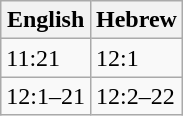<table class=wikitable>
<tr>
<th>English</th>
<th>Hebrew</th>
</tr>
<tr>
<td>11:21</td>
<td>12:1</td>
</tr>
<tr>
<td>12:1–21</td>
<td>12:2–22</td>
</tr>
</table>
